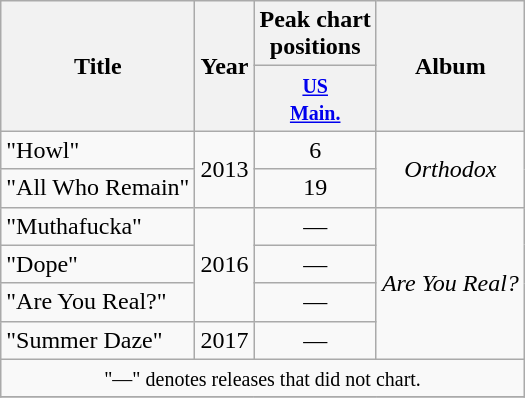<table class="wikitable">
<tr>
<th rowspan="2">Title</th>
<th rowspan="2">Year</th>
<th>Peak chart<br>positions</th>
<th rowspan="2">Album</th>
</tr>
<tr>
<th><small><a href='#'>US</a></small><br><small><a href='#'>Main.</a></small><br></th>
</tr>
<tr>
<td>"Howl"</td>
<td rowspan="2" style="text-align:center;">2013</td>
<td style="text-align:center;">6</td>
<td rowspan="2" style="text-align:center;"><em>Orthodox</em></td>
</tr>
<tr>
<td>"All Who Remain"</td>
<td style="text-align:center;">19</td>
</tr>
<tr>
<td>"Muthafucka"</td>
<td rowspan="3">2016</td>
<td style="text-align:center;">—</td>
<td rowspan="4"><em>Are You Real?</em></td>
</tr>
<tr>
<td>"Dope"</td>
<td style="text-align:center;">—</td>
</tr>
<tr>
<td>"Are You Real?"</td>
<td style="text-align:center;">—</td>
</tr>
<tr>
<td>"Summer Daze"</td>
<td>2017</td>
<td style="text-align:center;">—</td>
</tr>
<tr>
<td colspan="4" style="text-align:center;"><small>"—" denotes releases that did not chart.</small></td>
</tr>
<tr>
</tr>
</table>
